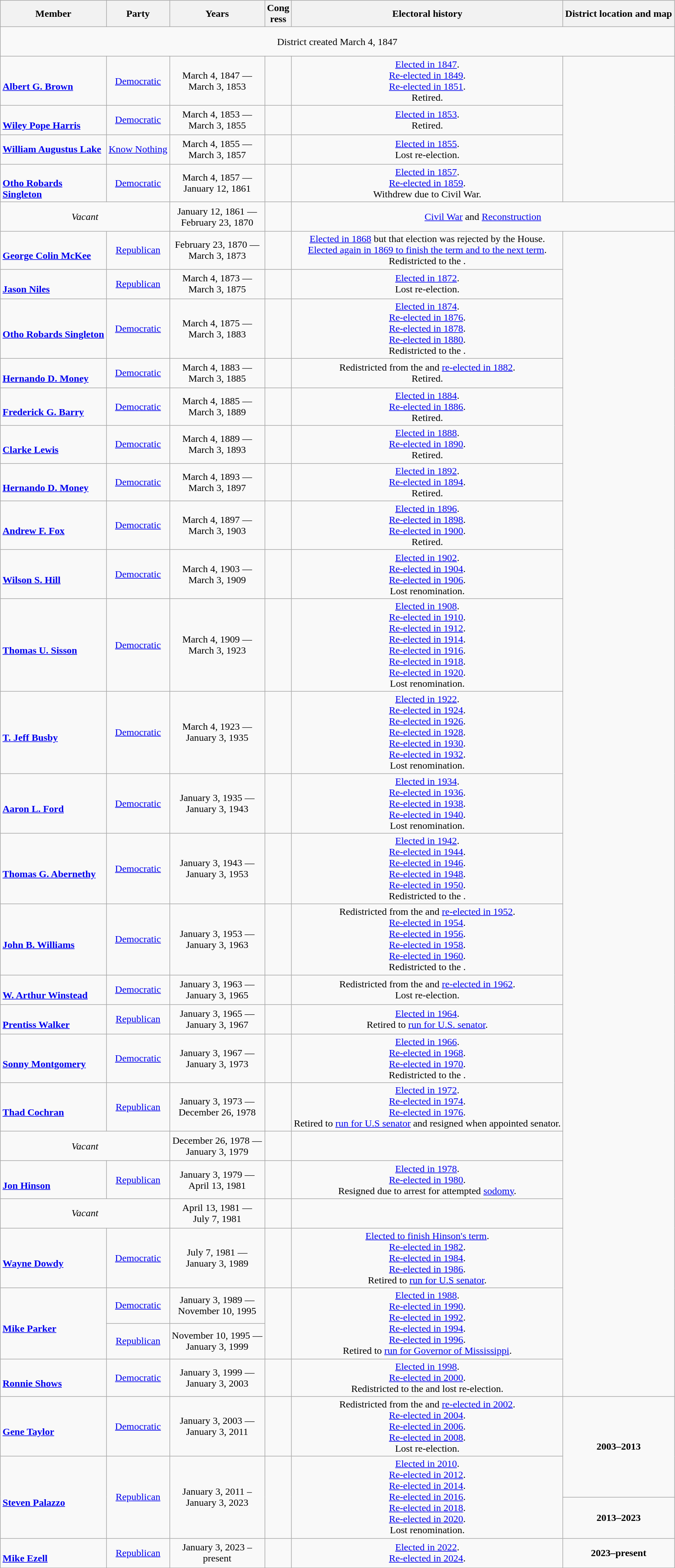<table class=wikitable style="text-align:center">
<tr>
<th>Member</th>
<th>Party</th>
<th>Years</th>
<th>Cong<br>ress</th>
<th>Electoral history</th>
<th>District location and map</th>
</tr>
<tr style="height:3em">
<td colspan=6>District created March 4, 1847</td>
</tr>
<tr style="height:3em">
<td align=left><br><strong><a href='#'>Albert G. Brown</a></strong><br></td>
<td><a href='#'>Democratic</a></td>
<td nowrap>March 4, 1847 —<br>March 3, 1853</td>
<td></td>
<td><a href='#'>Elected in 1847</a>.<br><a href='#'>Re-elected in 1849</a>.<br><a href='#'>Re-elected in 1851</a>.<br>Retired.</td>
<td rowspan=4></td>
</tr>
<tr style="height:3em">
<td align=left><br><strong><a href='#'>Wiley Pope Harris</a></strong><br></td>
<td><a href='#'>Democratic</a></td>
<td nowrap>March 4, 1853 —<br>March 3, 1855</td>
<td></td>
<td><a href='#'>Elected in 1853</a>.<br>Retired.</td>
</tr>
<tr style="height:3em">
<td align=left><strong><a href='#'>William Augustus Lake</a></strong><br></td>
<td><a href='#'>Know Nothing</a></td>
<td nowrap>March 4, 1855 —<br>March 3, 1857</td>
<td></td>
<td><a href='#'>Elected in 1855</a>.<br>Lost re-election.</td>
</tr>
<tr style="height:3em">
<td align=left><br><strong><a href='#'>Otho Robards</a></strong><br><strong><a href='#'>Singleton</a></strong><br></td>
<td><a href='#'>Democratic</a></td>
<td nowrap>March 4, 1857 —<br>January 12, 1861</td>
<td></td>
<td><a href='#'>Elected in 1857</a>.<br><a href='#'>Re-elected in 1859</a>.<br>Withdrew due to Civil War.</td>
</tr>
<tr style="height:3em">
<td colspan=2><em>Vacant</em></td>
<td nowrap>January 12, 1861 —<br>February 23, 1870</td>
<td></td>
<td colspan=2><a href='#'>Civil War</a> and <a href='#'>Reconstruction</a></td>
</tr>
<tr style="height:3em">
<td align=left><br><strong><a href='#'>George Colin McKee</a></strong><br></td>
<td><a href='#'>Republican</a></td>
<td nowrap>February 23, 1870 —<br>March 3, 1873</td>
<td></td>
<td><a href='#'>Elected in 1868</a> but that election was rejected by the House.<br><a href='#'>Elected again in 1869 to finish the term and to the next term</a>.<br>Redistricted to the .</td>
<td rowspan=25></td>
</tr>
<tr style="height:3em">
<td align=left><br><strong><a href='#'>Jason Niles</a></strong><br></td>
<td><a href='#'>Republican</a></td>
<td nowrap>March 4, 1873 —<br>March 3, 1875</td>
<td></td>
<td><a href='#'>Elected in 1872</a>.<br>Lost re-election.</td>
</tr>
<tr style="height:3em">
<td align=left><br><strong><a href='#'>Otho Robards Singleton</a></strong><br></td>
<td><a href='#'>Democratic</a></td>
<td nowrap>March 4, 1875 —<br>March 3, 1883</td>
<td></td>
<td><a href='#'>Elected in 1874</a>.<br><a href='#'>Re-elected in 1876</a>.<br><a href='#'>Re-elected in 1878</a>.<br><a href='#'>Re-elected in 1880</a>.<br>Redistricted to the .</td>
</tr>
<tr style="height:3em">
<td align=left><br><strong><a href='#'>Hernando D. Money</a></strong><br></td>
<td><a href='#'>Democratic</a></td>
<td nowrap>March 4, 1883 —<br>March 3, 1885</td>
<td></td>
<td>Redistricted from the  and <a href='#'>re-elected in 1882</a>.<br>Retired.</td>
</tr>
<tr style="height:3em">
<td align=left><br><strong><a href='#'>Frederick G. Barry</a></strong><br></td>
<td><a href='#'>Democratic</a></td>
<td nowrap>March 4, 1885 —<br>March 3, 1889</td>
<td></td>
<td><a href='#'>Elected in 1884</a>.<br><a href='#'>Re-elected in 1886</a>.<br>Retired.</td>
</tr>
<tr style="height:3em">
<td align=left><br><strong><a href='#'>Clarke Lewis</a></strong><br></td>
<td><a href='#'>Democratic</a></td>
<td nowrap>March 4, 1889 —<br>March 3, 1893</td>
<td></td>
<td><a href='#'>Elected in 1888</a>.<br><a href='#'>Re-elected in 1890</a>.<br>Retired.</td>
</tr>
<tr style="height:3em">
<td align=left><br><strong><a href='#'>Hernando D. Money</a></strong><br></td>
<td><a href='#'>Democratic</a></td>
<td nowrap>March 4, 1893 —<br>March 3, 1897</td>
<td></td>
<td><a href='#'>Elected in 1892</a>.<br><a href='#'>Re-elected in 1894</a>.<br>Retired.</td>
</tr>
<tr style="height:3em">
<td align=left><br><strong><a href='#'>Andrew F. Fox</a></strong><br></td>
<td><a href='#'>Democratic</a></td>
<td nowrap>March 4, 1897 —<br>March 3, 1903</td>
<td></td>
<td><a href='#'>Elected in 1896</a>.<br><a href='#'>Re-elected in 1898</a>.<br><a href='#'>Re-elected in 1900</a>.<br>Retired.</td>
</tr>
<tr style="height:3em">
<td align=left><br><strong><a href='#'>Wilson S. Hill</a></strong><br></td>
<td><a href='#'>Democratic</a></td>
<td nowrap>March 4, 1903 —<br>March 3, 1909</td>
<td></td>
<td><a href='#'>Elected in 1902</a>.<br><a href='#'>Re-elected in 1904</a>.<br><a href='#'>Re-elected in 1906</a>.<br>Lost renomination.</td>
</tr>
<tr style="height:3em">
<td align=left><br><strong><a href='#'>Thomas U. Sisson</a></strong><br></td>
<td><a href='#'>Democratic</a></td>
<td nowrap>March 4, 1909 —<br>March 3, 1923</td>
<td></td>
<td><a href='#'>Elected in 1908</a>.<br><a href='#'>Re-elected in 1910</a>.<br><a href='#'>Re-elected in 1912</a>.<br><a href='#'>Re-elected in 1914</a>.<br><a href='#'>Re-elected in 1916</a>.<br><a href='#'>Re-elected in 1918</a>.<br><a href='#'>Re-elected in 1920</a>.<br>Lost renomination.</td>
</tr>
<tr style="height:3em">
<td align=left><br><strong><a href='#'>T. Jeff Busby</a></strong><br></td>
<td><a href='#'>Democratic</a></td>
<td nowrap>March 4, 1923 —<br>January 3, 1935</td>
<td></td>
<td><a href='#'>Elected in 1922</a>.<br><a href='#'>Re-elected in 1924</a>.<br><a href='#'>Re-elected in 1926</a>.<br><a href='#'>Re-elected in 1928</a>.<br><a href='#'>Re-elected in 1930</a>.<br><a href='#'>Re-elected in 1932</a>.<br>Lost renomination.</td>
</tr>
<tr style="height:3em">
<td align=left><br><strong><a href='#'>Aaron L. Ford</a></strong><br></td>
<td><a href='#'>Democratic</a></td>
<td nowrap>January 3, 1935 —<br>January 3, 1943</td>
<td></td>
<td><a href='#'>Elected in 1934</a>.<br><a href='#'>Re-elected in 1936</a>.<br><a href='#'>Re-elected in 1938</a>.<br><a href='#'>Re-elected in 1940</a>.<br>Lost renomination.</td>
</tr>
<tr style="height:3em">
<td align=left><br><strong><a href='#'>Thomas G. Abernethy</a></strong><br></td>
<td><a href='#'>Democratic</a></td>
<td nowrap>January 3, 1943 —<br>January 3, 1953</td>
<td></td>
<td><a href='#'>Elected in 1942</a>.<br><a href='#'>Re-elected in 1944</a>.<br><a href='#'>Re-elected in 1946</a>.<br><a href='#'>Re-elected in 1948</a>.<br><a href='#'>Re-elected in 1950</a>.<br>Redistricted to the .</td>
</tr>
<tr style="height:3em">
<td align=left><br><strong><a href='#'>John B. Williams</a></strong><br></td>
<td><a href='#'>Democratic</a></td>
<td nowrap>January 3, 1953 —<br>January 3, 1963</td>
<td></td>
<td>Redistricted from the  and <a href='#'>re-elected in 1952</a>.<br><a href='#'>Re-elected in 1954</a>.<br><a href='#'>Re-elected in 1956</a>.<br><a href='#'>Re-elected in 1958</a>.<br><a href='#'>Re-elected in 1960</a>.<br>Redistricted to the .</td>
</tr>
<tr style="height:3em">
<td align=left><br><strong><a href='#'>W. Arthur Winstead</a></strong><br></td>
<td><a href='#'>Democratic</a></td>
<td nowrap>January 3, 1963 —<br>January 3, 1965</td>
<td></td>
<td>Redistricted from the  and <a href='#'>re-elected in 1962</a>.<br>Lost re-election.</td>
</tr>
<tr style="height:3em">
<td align=left><br><strong><a href='#'>Prentiss Walker</a></strong><br></td>
<td><a href='#'>Republican</a></td>
<td nowrap>January 3, 1965 —<br>January 3, 1967</td>
<td></td>
<td><a href='#'>Elected in 1964</a>.<br>Retired to <a href='#'>run for U.S. senator</a>.</td>
</tr>
<tr style="height:3em">
<td align=left><br><strong><a href='#'>Sonny Montgomery</a></strong><br></td>
<td><a href='#'>Democratic</a></td>
<td nowrap>January 3, 1967 —<br>January 3, 1973</td>
<td></td>
<td><a href='#'>Elected in 1966</a>.<br><a href='#'>Re-elected in 1968</a>.<br><a href='#'>Re-elected in 1970</a>.<br>Redistricted to the .</td>
</tr>
<tr style="height:3em">
<td align=left><br><strong><a href='#'>Thad Cochran</a></strong><br></td>
<td><a href='#'>Republican</a></td>
<td nowrap>January 3, 1973 —<br>December 26, 1978</td>
<td></td>
<td><a href='#'>Elected in 1972</a>.<br><a href='#'>Re-elected in 1974</a>.<br><a href='#'>Re-elected in 1976</a>.<br>Retired to <a href='#'>run for U.S senator</a> and resigned when appointed senator.</td>
</tr>
<tr style="height:3em">
<td colspan=2><em>Vacant</em></td>
<td nowrap>December 26, 1978 —<br>January 3, 1979</td>
<td></td>
<td></td>
</tr>
<tr style="height:3em">
<td align=left><br><strong><a href='#'>Jon Hinson</a></strong><br></td>
<td><a href='#'>Republican</a></td>
<td nowrap>January 3, 1979 —<br>April 13, 1981</td>
<td></td>
<td><a href='#'>Elected in 1978</a>.<br><a href='#'>Re-elected in 1980</a>.<br>Resigned due to arrest for attempted <a href='#'>sodomy</a>.</td>
</tr>
<tr style="height:3em">
<td colspan=2><em>Vacant</em></td>
<td nowrap>April 13, 1981 —<br>July 7, 1981</td>
<td></td>
<td></td>
</tr>
<tr style="height:3em">
<td align=left><br><strong><a href='#'>Wayne Dowdy</a></strong><br></td>
<td><a href='#'>Democratic</a></td>
<td nowrap>July 7, 1981 —<br>January 3, 1989</td>
<td></td>
<td><a href='#'>Elected to finish Hinson's term</a>.<br><a href='#'>Re-elected in 1982</a>.<br><a href='#'>Re-elected in 1984</a>.<br><a href='#'>Re-elected in 1986</a>.<br>Retired to <a href='#'>run for U.S senator</a>.</td>
</tr>
<tr style="height:3em">
<td rowspan=2 align=left><br><strong><a href='#'>Mike Parker</a></strong><br></td>
<td><a href='#'>Democratic</a></td>
<td nowrap>January 3, 1989 —<br>November 10, 1995</td>
<td rowspan=2></td>
<td rowspan=2><a href='#'>Elected in 1988</a>.<br><a href='#'>Re-elected in 1990</a>.<br><a href='#'>Re-elected in 1992</a>.<br><a href='#'>Re-elected in 1994</a>.<br><a href='#'>Re-elected in 1996</a>.<br>Retired to <a href='#'>run for Governor of Mississippi</a>.</td>
</tr>
<tr style="height:3em">
<td><a href='#'>Republican</a></td>
<td nowrap>November 10, 1995 —<br>January 3, 1999</td>
</tr>
<tr style="height:3em">
<td align=left><br><strong><a href='#'>Ronnie Shows</a></strong><br></td>
<td><a href='#'>Democratic</a></td>
<td nowrap>January 3, 1999 —<br>January 3, 2003</td>
<td></td>
<td><a href='#'>Elected in 1998</a>.<br><a href='#'>Re-elected in 2000</a>.<br>Redistricted to the  and lost re-election.</td>
</tr>
<tr style="height:3em">
<td align=left><br><strong><a href='#'>Gene Taylor</a></strong><br></td>
<td><a href='#'>Democratic</a></td>
<td nowrap>January 3, 2003 —<br>January 3, 2011</td>
<td></td>
<td>Redistricted from the  and <a href='#'>re-elected in 2002</a>.<br><a href='#'>Re-elected in 2004</a>.<br><a href='#'>Re-elected in 2006</a>.<br><a href='#'>Re-elected in 2008</a>.<br>Lost re-election.</td>
<td rowspan=2><strong>2003–2013</strong><br></td>
</tr>
<tr style="height:3em">
<td rowspan=2 align=left><br><strong><a href='#'>Steven Palazzo</a></strong><br></td>
<td rowspan=2 ><a href='#'>Republican</a></td>
<td rowspan=2 nowrap>January 3, 2011 –<br>January 3, 2023</td>
<td rowspan=2></td>
<td rowspan=2><a href='#'>Elected in 2010</a>.<br><a href='#'>Re-elected in 2012</a>.<br><a href='#'>Re-elected in 2014</a>.<br><a href='#'>Re-elected in 2016</a>.<br><a href='#'>Re-elected in 2018</a>.<br><a href='#'>Re-elected in 2020</a>.<br>Lost renomination.</td>
</tr>
<tr style="height:3em">
<td><strong>2013–2023</strong><br></td>
</tr>
<tr style="height:3em">
<td align=left> <br><strong><a href='#'>Mike Ezell</a></strong><br></td>
<td><a href='#'>Republican</a></td>
<td>January 3, 2023 –<br>present</td>
<td></td>
<td><a href='#'>Elected in 2022</a>.<br><a href='#'>Re-elected in 2024</a>.</td>
<td><strong>2023–present</strong><br></td>
</tr>
</table>
